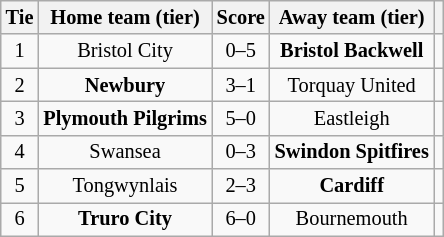<table class="wikitable" style="text-align:center; font-size:85%">
<tr>
<th>Tie</th>
<th>Home team (tier)</th>
<th>Score</th>
<th>Away team (tier)</th>
<th></th>
</tr>
<tr>
<td align="center">1</td>
<td>Bristol City</td>
<td align="center">0–5</td>
<td><strong>Bristol Backwell</strong></td>
<td></td>
</tr>
<tr>
<td align="center">2</td>
<td><strong>Newbury</strong></td>
<td align="center">3–1</td>
<td>Torquay United</td>
<td></td>
</tr>
<tr>
<td align="center">3</td>
<td><strong>Plymouth Pilgrims</strong></td>
<td align="center">5–0</td>
<td>Eastleigh</td>
<td></td>
</tr>
<tr>
<td align="center">4</td>
<td>Swansea</td>
<td align="center">0–3</td>
<td><strong>Swindon Spitfires</strong></td>
<td></td>
</tr>
<tr>
<td align="center">5</td>
<td>Tongwynlais</td>
<td align="center">2–3</td>
<td><strong>Cardiff</strong></td>
<td></td>
</tr>
<tr>
<td align="center">6</td>
<td><strong>Truro City</strong></td>
<td align="center">6–0</td>
<td>Bournemouth</td>
<td></td>
</tr>
</table>
